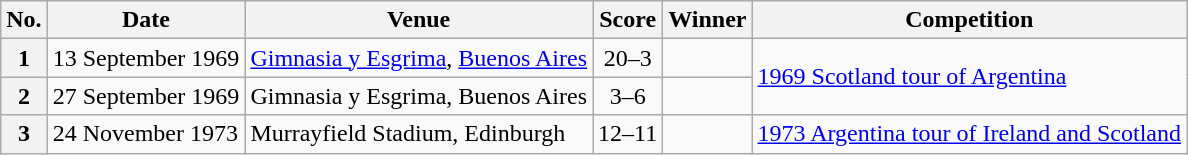<table class="wikitable">
<tr>
<th>No.</th>
<th>Date</th>
<th>Venue</th>
<th>Score</th>
<th>Winner</th>
<th>Competition</th>
</tr>
<tr>
<th>1</th>
<td>13 September 1969</td>
<td><a href='#'>Gimnasia y Esgrima</a>, <a href='#'>Buenos Aires</a></td>
<td align="center">20–3</td>
<td></td>
<td rowspan=2><a href='#'>1969 Scotland tour of Argentina</a></td>
</tr>
<tr>
<th>2</th>
<td>27 September 1969</td>
<td>Gimnasia y Esgrima, Buenos Aires</td>
<td align="center">3–6</td>
<td></td>
</tr>
<tr>
<th>3</th>
<td>24 November 1973</td>
<td>Murrayfield Stadium, Edinburgh</td>
<td align="center">12–11</td>
<td></td>
<td><a href='#'>1973 Argentina tour of Ireland and Scotland</a></td>
</tr>
</table>
